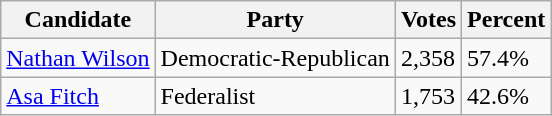<table class=wikitable>
<tr>
<th>Candidate</th>
<th>Party</th>
<th>Votes</th>
<th>Percent</th>
</tr>
<tr>
<td><a href='#'>Nathan Wilson</a></td>
<td>Democratic-Republican</td>
<td>2,358</td>
<td>57.4%</td>
</tr>
<tr>
<td><a href='#'>Asa Fitch</a></td>
<td>Federalist</td>
<td>1,753</td>
<td>42.6%</td>
</tr>
</table>
